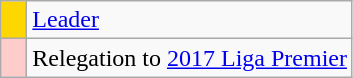<table class="wikitable">
<tr>
<td style="width:10px; background:gold;"></td>
<td><a href='#'>Leader</a></td>
</tr>
<tr>
<td style="width:10px; background:#fcc;"></td>
<td>Relegation to <a href='#'>2017 Liga Premier</a></td>
</tr>
</table>
